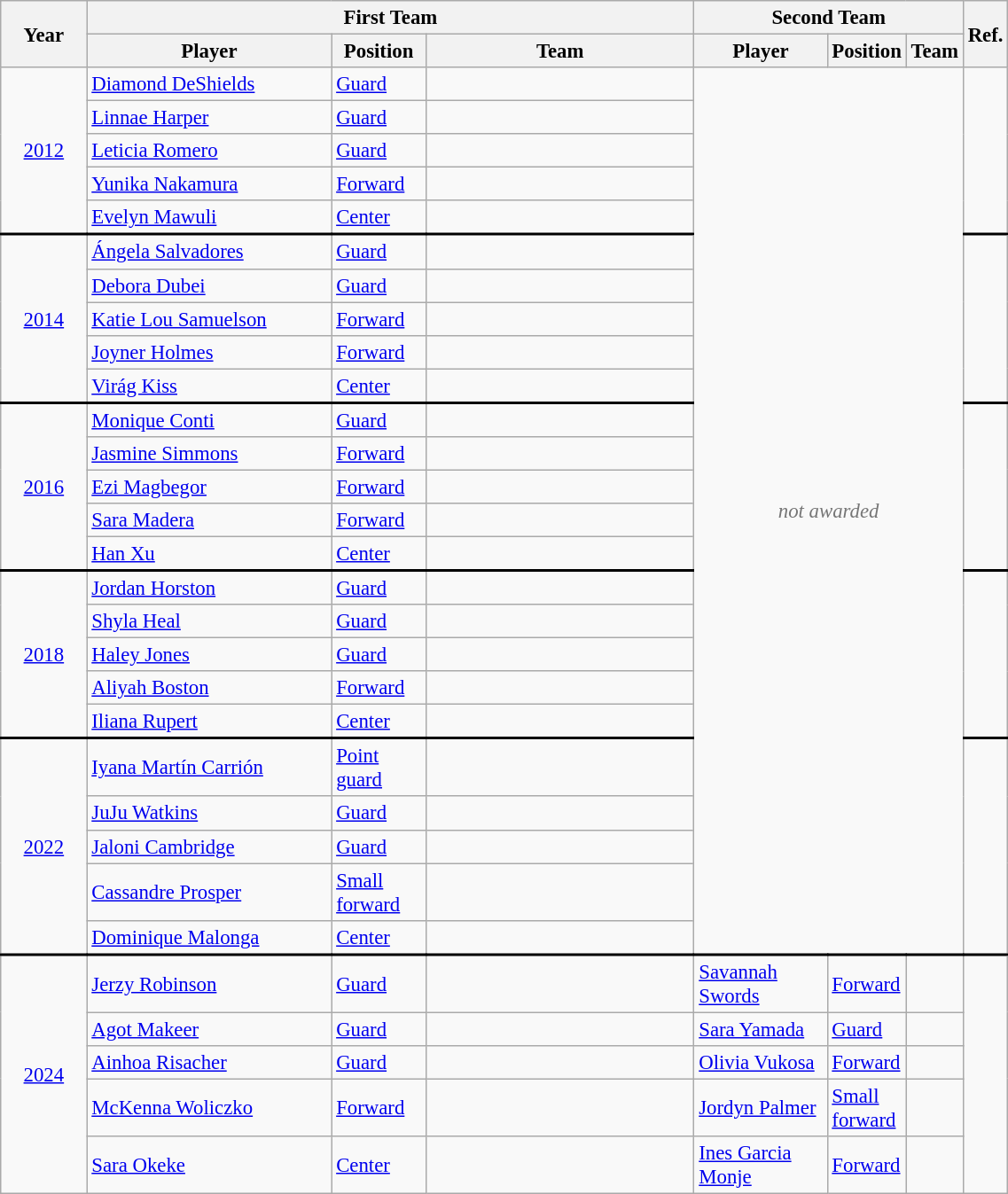<table class="wikitable" style="width: 60%; text-align:center; font-size:95%">
<tr>
<th rowspan="2" width="10%">Year</th>
<th colspan="3">First Team</th>
<th colspan="3">Second Team</th>
<th rowspan="2" width=5%>Ref.</th>
</tr>
<tr>
<th width=30%>Player</th>
<th width=10%>Position</th>
<th width=35%>Team</th>
<th width=30%>Player</th>
<th width=10%>Position</th>
<th width=35%>Team</th>
</tr>
<tr>
<td rowspan=5><a href='#'>2012</a></td>
<td align=left><a href='#'>Diamond DeShields</a></td>
<td align=left><a href='#'>Guard</a></td>
<td align=left></td>
<td rowspan=25 colspan=3 style=color:#767676 align=center><em>not awarded</em></td>
<td rowspan=5></td>
</tr>
<tr>
<td align=left><a href='#'>Linnae Harper</a></td>
<td align=left><a href='#'>Guard</a></td>
<td align=left></td>
</tr>
<tr>
<td align=left><a href='#'>Leticia Romero</a></td>
<td align=left><a href='#'>Guard</a></td>
<td align=left></td>
</tr>
<tr>
<td align=left><a href='#'>Yunika Nakamura</a></td>
<td align=left><a href='#'>Forward</a></td>
<td align=left></td>
</tr>
<tr>
<td align=left><a href='#'>Evelyn Mawuli</a></td>
<td align=left><a href='#'>Center</a></td>
<td align=left></td>
</tr>
<tr style = "border-top:2px solid black;">
<td rowspan=5><a href='#'>2014</a></td>
<td align=left><a href='#'>Ángela Salvadores</a></td>
<td align=left><a href='#'>Guard</a></td>
<td align=left></td>
<td rowspan=5></td>
</tr>
<tr>
<td align=left><a href='#'>Debora Dubei</a></td>
<td align=left><a href='#'>Guard</a></td>
<td align=left></td>
</tr>
<tr>
<td align=left><a href='#'>Katie Lou Samuelson</a></td>
<td align=left><a href='#'>Forward</a></td>
<td align=left></td>
</tr>
<tr>
<td align=left><a href='#'>Joyner Holmes</a></td>
<td align=left><a href='#'>Forward</a></td>
<td align=left></td>
</tr>
<tr>
<td align=left><a href='#'>Virág Kiss</a></td>
<td align=left><a href='#'>Center</a></td>
<td align=left></td>
</tr>
<tr style = "border-top:2px solid black;">
<td rowspan=5><a href='#'>2016</a></td>
<td align=left><a href='#'>Monique Conti</a></td>
<td align=left><a href='#'>Guard</a></td>
<td align=left></td>
<td rowspan=5></td>
</tr>
<tr>
<td align=left><a href='#'>Jasmine Simmons</a></td>
<td align=left><a href='#'>Forward</a></td>
<td align=left></td>
</tr>
<tr>
<td align=left><a href='#'>Ezi Magbegor</a></td>
<td align=left><a href='#'>Forward</a></td>
<td align=left></td>
</tr>
<tr>
<td align=left><a href='#'>Sara Madera</a></td>
<td align=left><a href='#'>Forward</a></td>
<td align=left></td>
</tr>
<tr>
<td align=left><a href='#'>Han Xu</a></td>
<td align=left><a href='#'>Center</a></td>
<td align=left></td>
</tr>
<tr style = "border-top:2px solid black;">
<td rowspan=5><a href='#'>2018</a></td>
<td align=left><a href='#'>Jordan Horston</a></td>
<td align=left><a href='#'>Guard</a></td>
<td align=left></td>
<td rowspan=5></td>
</tr>
<tr>
<td align=left><a href='#'>Shyla Heal</a></td>
<td align=left><a href='#'>Guard</a></td>
<td align=left></td>
</tr>
<tr>
<td align=left><a href='#'>Haley Jones</a></td>
<td align=left><a href='#'>Guard</a></td>
<td align=left></td>
</tr>
<tr>
<td align=left><a href='#'>Aliyah Boston</a></td>
<td align=left><a href='#'>Forward</a></td>
<td align=left></td>
</tr>
<tr>
<td align=left><a href='#'>Iliana Rupert</a></td>
<td align=left><a href='#'>Center</a></td>
<td align=left></td>
</tr>
<tr style = "border-top:2px solid black;">
<td rowspan=5><a href='#'>2022</a></td>
<td align=left><a href='#'>Iyana Martín Carrión</a></td>
<td align=left><a href='#'>Point guard</a></td>
<td align=left></td>
<td rowspan=5></td>
</tr>
<tr>
<td align=left><a href='#'>JuJu Watkins</a></td>
<td align=left><a href='#'>Guard</a></td>
<td align=left></td>
</tr>
<tr>
<td align=left><a href='#'>Jaloni Cambridge</a></td>
<td align=left><a href='#'>Guard</a></td>
<td align=left></td>
</tr>
<tr>
<td align=left><a href='#'>Cassandre Prosper</a></td>
<td align=left><a href='#'>Small forward</a></td>
<td align=left></td>
</tr>
<tr>
<td align=left><a href='#'>Dominique Malonga</a></td>
<td align=left><a href='#'>Center</a></td>
<td align=left></td>
</tr>
<tr style = "border-top:2px solid black;">
<td rowspan=5><a href='#'>2024</a></td>
<td align=left><a href='#'>Jerzy Robinson</a></td>
<td align=left><a href='#'>Guard</a></td>
<td align=left></td>
<td align=left><a href='#'>Savannah Swords</a></td>
<td align=left><a href='#'>Forward</a></td>
<td align=left></td>
<td rowspan=5></td>
</tr>
<tr>
<td align=left><a href='#'>Agot Makeer</a></td>
<td align=left><a href='#'>Guard</a></td>
<td align=left></td>
<td align=left><a href='#'>Sara Yamada</a></td>
<td align=left><a href='#'>Guard</a></td>
<td align=left></td>
</tr>
<tr>
<td align=left><a href='#'>Ainhoa Risacher</a></td>
<td align=left><a href='#'>Guard</a></td>
<td align=left></td>
<td align=left><a href='#'>Olivia Vukosa</a></td>
<td align=left><a href='#'>Forward</a></td>
<td align=left></td>
</tr>
<tr>
<td align=left><a href='#'>McKenna Woliczko</a></td>
<td align=left><a href='#'>Forward</a></td>
<td align=left></td>
<td align=left><a href='#'>Jordyn Palmer</a></td>
<td align=left><a href='#'>Small forward</a></td>
<td align=left></td>
</tr>
<tr>
<td align=left><a href='#'>Sara Okeke</a></td>
<td align=left><a href='#'>Center</a></td>
<td align=left></td>
<td align=left><a href='#'>Ines Garcia Monje</a></td>
<td align=left><a href='#'>Forward</a></td>
<td align=left></td>
</tr>
</table>
